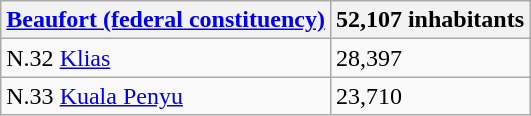<table class="wikitable">
<tr>
<th class="hintergrundfarbe6"><a href='#'>Beaufort (federal constituency)</a></th>
<th class="hintergrundfarbe6">52,107 inhabitants</th>
</tr>
<tr>
<td>N.32 <a href='#'>Klias</a></td>
<td>28,397</td>
</tr>
<tr>
<td>N.33 <a href='#'>Kuala Penyu</a></td>
<td>23,710</td>
</tr>
</table>
